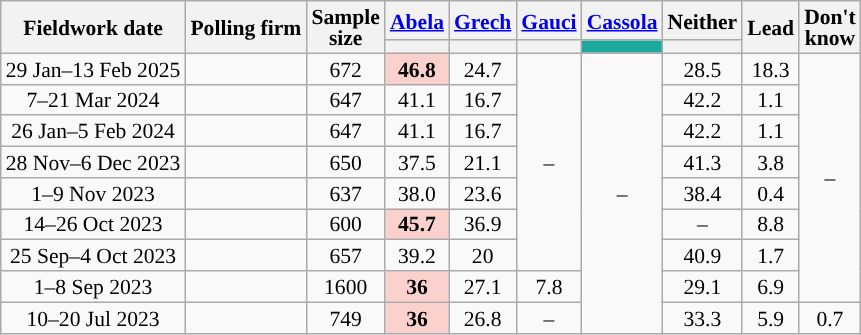<table class="wikitable sortable" style="text-align:center;font-size:90%;line-height:14px;">
<tr>
<th rowspan="2">Fieldwork date</th>
<th rowspan="2">Polling firm</th>
<th rowspan="2">Sample<br>size</th>
<th><a href='#'>Abela</a></th>
<th><a href='#'>Grech</a></th>
<th><a href='#'>Gauci</a></th>
<th><a href='#'>Cassola</a></th>
<th>Neither</th>
<th rowspan="2">Lead</th>
<th rowspan="2">Don't<br>know</th>
</tr>
<tr>
<th style="background:"></th>
<th style="background:"></th>
<th style="background:"></th>
<th style="background:#1BA99E;"></th>
<th style="background:"></th>
</tr>
<tr>
<td data-sort-value="2025-02-27">29 Jan–13 Feb 2025</td>
<td></td>
<td>672</td>
<td style="background:#FBD1CE;"><strong>46.8</strong></td>
<td>24.7</td>
<td rowspan="7">–</td>
<td rowspan="9">–</td>
<td>28.5</td>
<td style="background:"><span>18.3</span></td>
<td rowspan="8">–</td>
</tr>
<tr>
<td data-sort-value="2024-03-21">7–21 Mar 2024</td>
<td></td>
<td>647</td>
<td>41.1</td>
<td>16.7</td>
<td style="background:"><span>42.2</span></td>
<td style="background:"><span>1.1</span></td>
</tr>
<tr>
<td data-sort-value="2024-02-05">26 Jan–5 Feb 2024</td>
<td></td>
<td>647</td>
<td>41.1</td>
<td>16.7</td>
<td style="background:"><span>42.2</span></td>
<td style="background:"><span>1.1</span></td>
</tr>
<tr>
<td data-sort-value="2023-12-06">28 Nov–6 Dec 2023</td>
<td></td>
<td>650</td>
<td>37.5</td>
<td>21.1</td>
<td style="background:"><span>41.3</span></td>
<td style="background:"><span>3.8</span></td>
</tr>
<tr>
<td data-sort-value="2023-11-09">1–9 Nov 2023</td>
<td></td>
<td>637</td>
<td>38.0</td>
<td>23.6</td>
<td style="background:"><span>38.4</span></td>
<td style="background:"><span>0.4</span></td>
</tr>
<tr>
<td data-sort-value="2023-10-26">14–26 Oct 2023</td>
<td></td>
<td>600</td>
<th style="background:#FBD1CE;">45.7</th>
<td>36.9</td>
<td>–</td>
<td style="background:"><span>8.8</span></td>
</tr>
<tr>
<td data-sort-value="2023-10-04">25 Sep–4 Oct 2023</td>
<td></td>
<td>657</td>
<td>39.2</td>
<td>20</td>
<td style="background:"><span>40.9</span></td>
<td style="background:"><span>1.7</span></td>
</tr>
<tr>
<td data-sort-value="2023-09-08">1–8 Sep 2023</td>
<td></td>
<td>1600</td>
<td style="background:#FBD1CE;"><strong>36</strong></td>
<td>27.1</td>
<td>7.8</td>
<td>29.1</td>
<td style="background:"><span>6.9</span></td>
</tr>
<tr>
<td data-sort-value="2023-07-20">10–20 Jul 2023</td>
<td></td>
<td>749</td>
<td style="background:#FBD1CE;"><strong>36</strong></td>
<td>26.8</td>
<td>–</td>
<td>33.3</td>
<td style="background:"><span>5.9</span></td>
<td>0.7</td>
</tr>
</table>
